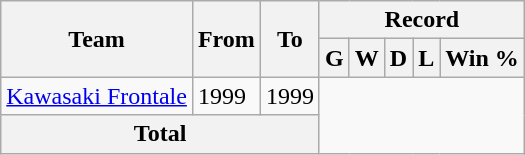<table class="wikitable" style="text-align: center">
<tr>
<th rowspan="2">Team</th>
<th rowspan="2">From</th>
<th rowspan="2">To</th>
<th colspan="5">Record</th>
</tr>
<tr>
<th>G</th>
<th>W</th>
<th>D</th>
<th>L</th>
<th>Win %</th>
</tr>
<tr>
<td align="left"><a href='#'>Kawasaki Frontale</a></td>
<td align="left">1999</td>
<td align="left">1999<br></td>
</tr>
<tr>
<th colspan="3">Total<br></th>
</tr>
</table>
